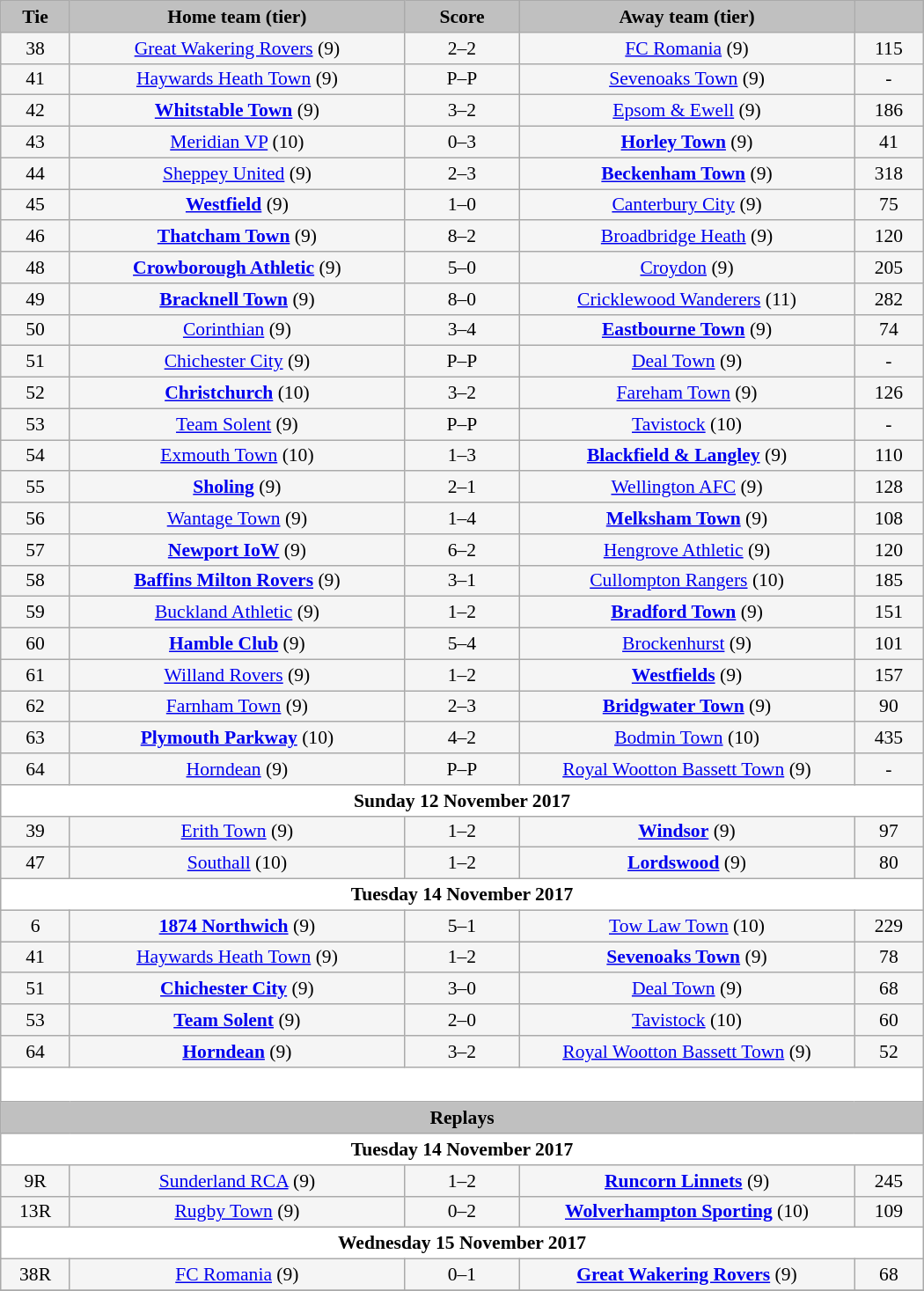<table class="wikitable" style="width: 700px; background:WhiteSmoke; text-align:center; font-size:90%">
<tr>
<td scope="col" style="width:  7.50%; background:silver;"><strong>Tie</strong></td>
<td scope="col" style="width: 36.25%; background:silver;"><strong>Home team (tier)</strong></td>
<td scope="col" style="width: 12.50%; background:silver;"><strong>Score</strong></td>
<td scope="col" style="width: 36.25%; background:silver;"><strong>Away team (tier)</strong></td>
<td scope="col" style="width:  7.50%; background:silver;"><strong></strong></td>
</tr>
<tr>
<td>38</td>
<td><a href='#'>Great Wakering Rovers</a> (9)</td>
<td>2–2</td>
<td><a href='#'>FC Romania</a> (9)</td>
<td>115</td>
</tr>
<tr>
<td>41</td>
<td><a href='#'>Haywards Heath Town</a> (9)</td>
<td>P–P</td>
<td><a href='#'>Sevenoaks Town</a> (9)</td>
<td>-</td>
</tr>
<tr>
<td>42</td>
<td><strong><a href='#'>Whitstable Town</a></strong> (9)</td>
<td>3–2 </td>
<td><a href='#'>Epsom & Ewell</a> (9)</td>
<td>186</td>
</tr>
<tr>
<td>43</td>
<td><a href='#'>Meridian VP</a> (10)</td>
<td>0–3</td>
<td><strong><a href='#'>Horley Town</a></strong> (9)</td>
<td>41</td>
</tr>
<tr>
<td>44</td>
<td><a href='#'>Sheppey United</a> (9)</td>
<td>2–3</td>
<td><strong><a href='#'>Beckenham Town</a></strong> (9)</td>
<td>318</td>
</tr>
<tr>
<td>45</td>
<td><strong><a href='#'>Westfield</a></strong> (9)</td>
<td>1–0</td>
<td><a href='#'>Canterbury City</a> (9)</td>
<td>75</td>
</tr>
<tr>
<td>46</td>
<td><strong><a href='#'>Thatcham Town</a></strong> (9)</td>
<td>8–2</td>
<td><a href='#'>Broadbridge Heath</a> (9)</td>
<td>120</td>
</tr>
<tr>
<td>48</td>
<td><strong><a href='#'>Crowborough Athletic</a></strong> (9)</td>
<td>5–0</td>
<td><a href='#'>Croydon</a> (9)</td>
<td>205</td>
</tr>
<tr>
<td>49</td>
<td><strong><a href='#'>Bracknell Town</a></strong> (9)</td>
<td>8–0</td>
<td><a href='#'>Cricklewood Wanderers</a> (11)</td>
<td>282</td>
</tr>
<tr>
<td>50</td>
<td><a href='#'>Corinthian</a> (9)</td>
<td>3–4</td>
<td><strong><a href='#'>Eastbourne Town</a></strong> (9)</td>
<td>74</td>
</tr>
<tr>
<td>51</td>
<td><a href='#'>Chichester City</a> (9)</td>
<td>P–P</td>
<td><a href='#'>Deal Town</a> (9)</td>
<td>-</td>
</tr>
<tr>
<td>52</td>
<td><strong><a href='#'>Christchurch</a></strong> (10)</td>
<td>3–2</td>
<td><a href='#'>Fareham Town</a> (9)</td>
<td>126</td>
</tr>
<tr>
<td>53</td>
<td><a href='#'>Team Solent</a> (9)</td>
<td>P–P</td>
<td><a href='#'>Tavistock</a> (10)</td>
<td>-</td>
</tr>
<tr>
<td>54</td>
<td><a href='#'>Exmouth Town</a> (10)</td>
<td>1–3</td>
<td><strong><a href='#'>Blackfield & Langley</a></strong> (9)</td>
<td>110</td>
</tr>
<tr>
<td>55</td>
<td><strong><a href='#'>Sholing</a></strong> (9)</td>
<td>2–1</td>
<td><a href='#'>Wellington AFC</a> (9)</td>
<td>128</td>
</tr>
<tr>
<td>56</td>
<td><a href='#'>Wantage Town</a> (9)</td>
<td>1–4</td>
<td><strong><a href='#'>Melksham Town</a></strong> (9)</td>
<td>108</td>
</tr>
<tr>
<td>57</td>
<td><strong><a href='#'>Newport IoW</a></strong> (9)</td>
<td>6–2</td>
<td><a href='#'>Hengrove Athletic</a> (9)</td>
<td>120</td>
</tr>
<tr>
<td>58</td>
<td><strong><a href='#'>Baffins Milton Rovers</a></strong> (9)</td>
<td>3–1</td>
<td><a href='#'>Cullompton Rangers</a> (10)</td>
<td>185</td>
</tr>
<tr>
<td>59</td>
<td><a href='#'>Buckland Athletic</a> (9)</td>
<td>1–2</td>
<td><strong><a href='#'>Bradford Town</a></strong> (9)</td>
<td>151</td>
</tr>
<tr>
<td>60</td>
<td><strong><a href='#'>Hamble Club</a></strong> (9)</td>
<td>5–4 </td>
<td><a href='#'>Brockenhurst</a> (9)</td>
<td>101</td>
</tr>
<tr>
<td>61</td>
<td><a href='#'>Willand Rovers</a> (9)</td>
<td>1–2</td>
<td><strong><a href='#'>Westfields</a></strong> (9)</td>
<td>157</td>
</tr>
<tr>
<td>62</td>
<td><a href='#'>Farnham Town</a> (9)</td>
<td>2–3</td>
<td><strong><a href='#'>Bridgwater Town</a></strong> (9)</td>
<td>90</td>
</tr>
<tr>
<td>63</td>
<td><strong><a href='#'>Plymouth Parkway</a></strong> (10)</td>
<td>4–2</td>
<td><a href='#'>Bodmin Town</a> (10)</td>
<td>435</td>
</tr>
<tr>
<td>64</td>
<td><a href='#'>Horndean</a> (9)</td>
<td>P–P</td>
<td><a href='#'>Royal Wootton Bassett Town</a> (9)</td>
<td>-</td>
</tr>
<tr>
<td colspan="5" style= background:White><strong>Sunday 12 November 2017</strong></td>
</tr>
<tr>
<td>39</td>
<td><a href='#'>Erith Town</a> (9)</td>
<td>1–2</td>
<td><strong><a href='#'>Windsor</a></strong> (9)</td>
<td>97</td>
</tr>
<tr>
<td>47</td>
<td><a href='#'>Southall</a> (10)</td>
<td>1–2</td>
<td><strong><a href='#'>Lordswood</a></strong> (9)</td>
<td>80</td>
</tr>
<tr>
<td colspan="5" style= background:White><strong>Tuesday 14 November 2017</strong></td>
</tr>
<tr>
<td>6</td>
<td><strong><a href='#'>1874 Northwich</a></strong> (9)</td>
<td>5–1</td>
<td><a href='#'>Tow Law Town</a> (10)</td>
<td>229</td>
</tr>
<tr>
<td>41</td>
<td><a href='#'>Haywards Heath Town</a> (9)</td>
<td>1–2</td>
<td><strong><a href='#'>Sevenoaks Town</a></strong> (9)</td>
<td>78</td>
</tr>
<tr>
<td>51</td>
<td><strong><a href='#'>Chichester City</a></strong> (9)</td>
<td>3–0</td>
<td><a href='#'>Deal Town</a> (9)</td>
<td>68</td>
</tr>
<tr>
<td>53</td>
<td><strong><a href='#'>Team Solent</a></strong> (9)</td>
<td>2–0</td>
<td><a href='#'>Tavistock</a> (10)</td>
<td>60</td>
</tr>
<tr>
<td>64</td>
<td><strong><a href='#'>Horndean</a></strong> (9)</td>
<td>3–2</td>
<td><a href='#'>Royal Wootton Bassett Town</a> (9)</td>
<td>52</td>
</tr>
<tr>
<td colspan="5" style="height: 20px; background:White;"></td>
</tr>
<tr>
<td colspan="5" style= background:Silver><strong>Replays</strong></td>
</tr>
<tr>
<td colspan="5" style= background:White><strong>Tuesday 14 November 2017</strong></td>
</tr>
<tr>
<td>9R</td>
<td><a href='#'>Sunderland RCA</a> (9)</td>
<td>1–2</td>
<td><strong><a href='#'>Runcorn Linnets</a></strong> (9)</td>
<td>245</td>
</tr>
<tr>
<td>13R</td>
<td><a href='#'>Rugby Town</a> (9)</td>
<td>0–2</td>
<td><strong><a href='#'>Wolverhampton Sporting</a></strong> (10)</td>
<td>109</td>
</tr>
<tr>
<td colspan="5" style= background:White><strong>Wednesday 15 November 2017</strong></td>
</tr>
<tr>
<td>38R</td>
<td><a href='#'>FC Romania</a> (9)</td>
<td>0–1</td>
<td><strong><a href='#'>Great Wakering Rovers</a></strong> (9)</td>
<td>68</td>
</tr>
<tr>
</tr>
</table>
